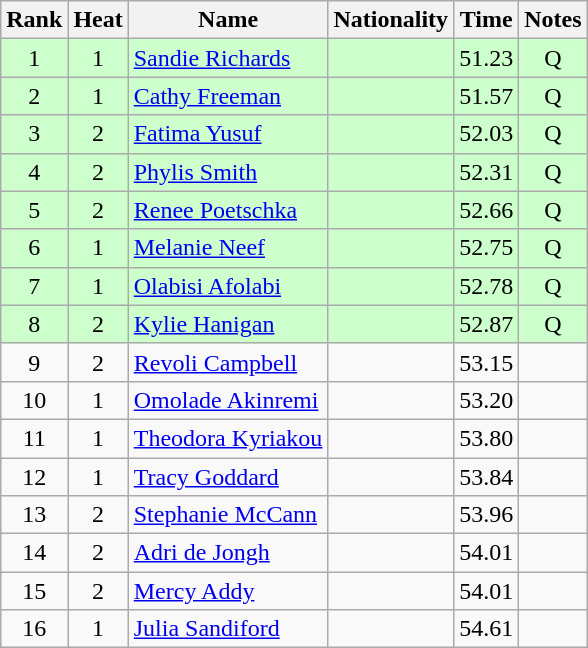<table class="wikitable sortable" style="text-align:center">
<tr>
<th>Rank</th>
<th>Heat</th>
<th>Name</th>
<th>Nationality</th>
<th>Time</th>
<th>Notes</th>
</tr>
<tr bgcolor=ccffcc>
<td>1</td>
<td>1</td>
<td align=left><a href='#'>Sandie Richards</a></td>
<td align=left></td>
<td>51.23</td>
<td>Q</td>
</tr>
<tr bgcolor=ccffcc>
<td>2</td>
<td>1</td>
<td align=left><a href='#'>Cathy Freeman</a></td>
<td align=left></td>
<td>51.57</td>
<td>Q</td>
</tr>
<tr bgcolor=ccffcc>
<td>3</td>
<td>2</td>
<td align=left><a href='#'>Fatima Yusuf</a></td>
<td align=left></td>
<td>52.03</td>
<td>Q</td>
</tr>
<tr bgcolor=ccffcc>
<td>4</td>
<td>2</td>
<td align=left><a href='#'>Phylis Smith</a></td>
<td align=left></td>
<td>52.31</td>
<td>Q</td>
</tr>
<tr bgcolor=ccffcc>
<td>5</td>
<td>2</td>
<td align=left><a href='#'>Renee Poetschka</a></td>
<td align=left></td>
<td>52.66</td>
<td>Q</td>
</tr>
<tr bgcolor=ccffcc>
<td>6</td>
<td>1</td>
<td align=left><a href='#'>Melanie Neef</a></td>
<td align=left></td>
<td>52.75</td>
<td>Q</td>
</tr>
<tr bgcolor=ccffcc>
<td>7</td>
<td>1</td>
<td align=left><a href='#'>Olabisi Afolabi</a></td>
<td align=left></td>
<td>52.78</td>
<td>Q</td>
</tr>
<tr bgcolor=ccffcc>
<td>8</td>
<td>2</td>
<td align=left><a href='#'>Kylie Hanigan</a></td>
<td align=left></td>
<td>52.87</td>
<td>Q</td>
</tr>
<tr>
<td>9</td>
<td>2</td>
<td align=left><a href='#'>Revoli Campbell</a></td>
<td align=left></td>
<td>53.15</td>
<td></td>
</tr>
<tr>
<td>10</td>
<td>1</td>
<td align=left><a href='#'>Omolade Akinremi</a></td>
<td align=left></td>
<td>53.20</td>
<td></td>
</tr>
<tr>
<td>11</td>
<td>1</td>
<td align=left><a href='#'>Theodora Kyriakou</a></td>
<td align=left></td>
<td>53.80</td>
<td></td>
</tr>
<tr>
<td>12</td>
<td>1</td>
<td align=left><a href='#'>Tracy Goddard</a></td>
<td align=left></td>
<td>53.84</td>
<td></td>
</tr>
<tr>
<td>13</td>
<td>2</td>
<td align=left><a href='#'>Stephanie McCann</a></td>
<td align=left></td>
<td>53.96</td>
<td></td>
</tr>
<tr>
<td>14</td>
<td>2</td>
<td align=left><a href='#'>Adri de Jongh</a></td>
<td align=left></td>
<td>54.01</td>
<td></td>
</tr>
<tr>
<td>15</td>
<td>2</td>
<td align=left><a href='#'>Mercy Addy</a></td>
<td align=left></td>
<td>54.01</td>
<td></td>
</tr>
<tr>
<td>16</td>
<td>1</td>
<td align=left><a href='#'>Julia Sandiford</a></td>
<td align=left></td>
<td>54.61</td>
<td></td>
</tr>
</table>
